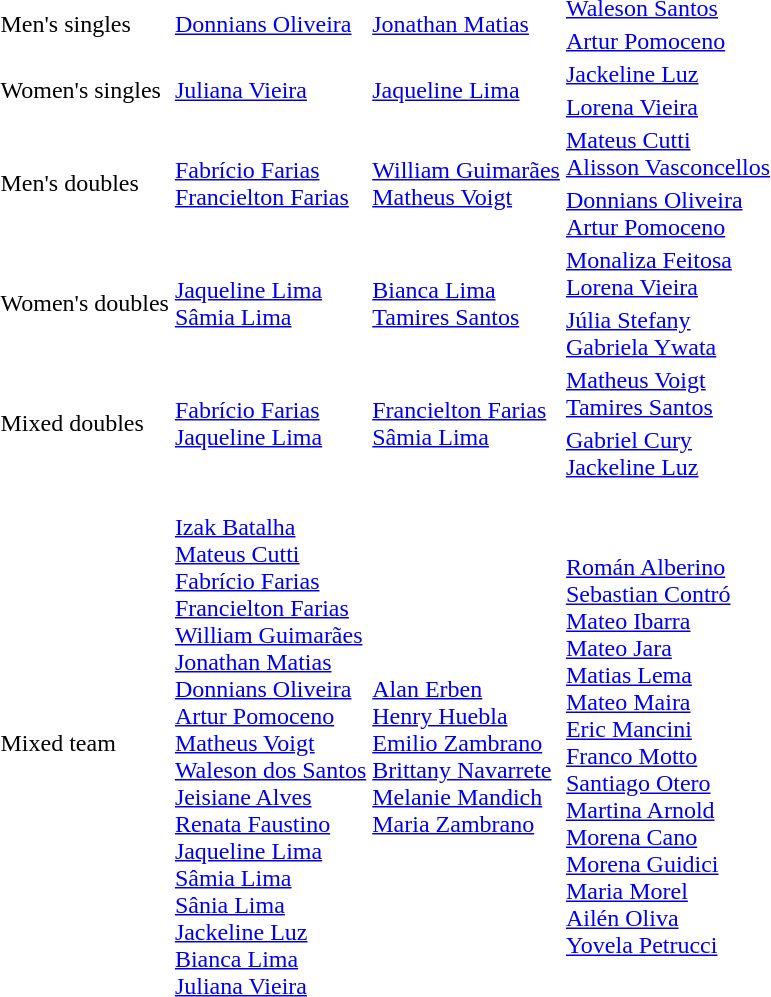<table>
<tr>
<td rowspan="2">Men's singles</td>
<td rowspan="2"> <a href='#'>Donnians Oliveira</a></td>
<td rowspan="2"> <a href='#'>Jonathan Matias</a></td>
<td> <a href='#'>Waleson Santos</a></td>
</tr>
<tr>
<td> <a href='#'>Artur Pomoceno</a></td>
</tr>
<tr>
<td rowspan="2">Women's singles</td>
<td rowspan="2"> <a href='#'>Juliana Vieira</a></td>
<td rowspan="2"> <a href='#'>Jaqueline Lima</a></td>
<td> <a href='#'>Jackeline Luz</a></td>
</tr>
<tr>
<td> <a href='#'>Lorena Vieira</a></td>
</tr>
<tr>
<td rowspan="2">Men's doubles</td>
<td rowspan="2"> <a href='#'>Fabrício Farias</a><br> <a href='#'>Francielton Farias</a></td>
<td rowspan="2"> <a href='#'>William Guimarães</a><br> <a href='#'>Matheus Voigt</a></td>
<td> <a href='#'>Mateus Cutti</a><br> <a href='#'>Alisson Vasconcellos</a></td>
</tr>
<tr>
<td> <a href='#'>Donnians Oliveira</a><br> <a href='#'>Artur Pomoceno</a></td>
</tr>
<tr>
<td rowspan="2">Women's doubles</td>
<td rowspan="2"> <a href='#'>Jaqueline Lima</a><br> <a href='#'>Sâmia Lima</a></td>
<td rowspan="2"> <a href='#'>Bianca Lima</a><br> <a href='#'>Tamires Santos</a></td>
<td> <a href='#'>Monaliza Feitosa</a><br> <a href='#'>Lorena Vieira</a></td>
</tr>
<tr>
<td> <a href='#'>Júlia Stefany</a><br> <a href='#'>Gabriela Ywata</a></td>
</tr>
<tr>
<td rowspan="2">Mixed doubles</td>
<td rowspan="2"> <a href='#'>Fabrício Farias</a><br> <a href='#'>Jaqueline Lima</a></td>
<td rowspan="2"> <a href='#'>Francielton Farias</a><br> <a href='#'>Sâmia Lima</a></td>
<td> <a href='#'>Matheus Voigt</a><br> <a href='#'>Tamires Santos</a></td>
</tr>
<tr>
<td> <a href='#'>Gabriel Cury</a><br> <a href='#'>Jackeline Luz</a></td>
</tr>
<tr>
<td>Mixed team</td>
<td align="left"><br><a href='#'>Izak Batalha</a><br><a href='#'>Mateus Cutti</a><br><a href='#'>Fabrício Farias</a><br><a href='#'>Francielton Farias</a><br><a href='#'>William Guimarães</a><br><a href='#'>Jonathan Matias</a><br><a href='#'>Donnians Oliveira</a><br><a href='#'>Artur Pomoceno</a><br><a href='#'>Matheus Voigt</a><br><a href='#'>Waleson dos Santos</a><br><a href='#'>Jeisiane Alves</a><br><a href='#'>Renata Faustino</a><br><a href='#'>Jaqueline Lima</a><br><a href='#'>Sâmia Lima</a><br><a href='#'>Sânia Lima</a><br><a href='#'>Jackeline Luz</a><br><a href='#'>Bianca Lima</a><br><a href='#'>Juliana Vieira</a></td>
<td align="left"><br><a href='#'>Alan Erben</a><br><a href='#'>Henry Huebla</a><br><a href='#'>Emilio Zambrano</a><br><a href='#'>Brittany Navarrete</a><br><a href='#'>Melanie Mandich</a><br><a href='#'>Maria Zambrano</a></td>
<td align="left"><br><a href='#'>Román Alberino</a><br><a href='#'>Sebastian Contró</a><br><a href='#'>Mateo Ibarra</a><br><a href='#'>Mateo Jara</a><br><a href='#'>Matias Lema</a><br><a href='#'>Mateo Maira</a><br><a href='#'>Eric Mancini</a><br><a href='#'>Franco Motto</a><br><a href='#'>Santiago Otero</a><br><a href='#'>Martina Arnold</a><br><a href='#'>Morena Cano</a><br><a href='#'>Morena Guidici</a><br><a href='#'>Maria Morel</a><br><a href='#'>Ailén Oliva</a><br><a href='#'>Yovela Petrucci</a></td>
</tr>
</table>
